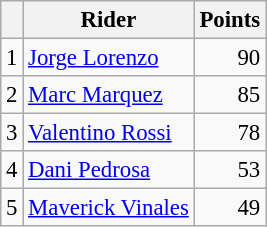<table class="wikitable" style="font-size: 95%;">
<tr>
<th></th>
<th>Rider</th>
<th>Points</th>
</tr>
<tr>
<td align=center>1</td>
<td> <a href='#'>Jorge Lorenzo</a></td>
<td align=right>90</td>
</tr>
<tr>
<td align=center>2</td>
<td> <a href='#'>Marc Marquez</a></td>
<td align=right>85</td>
</tr>
<tr>
<td align=center>3</td>
<td> <a href='#'>Valentino Rossi</a></td>
<td align=right>78</td>
</tr>
<tr>
<td align=center>4</td>
<td> <a href='#'>Dani Pedrosa</a></td>
<td align=right>53</td>
</tr>
<tr>
<td align=center>5</td>
<td> <a href='#'>Maverick Vinales</a></td>
<td align=right>49</td>
</tr>
</table>
